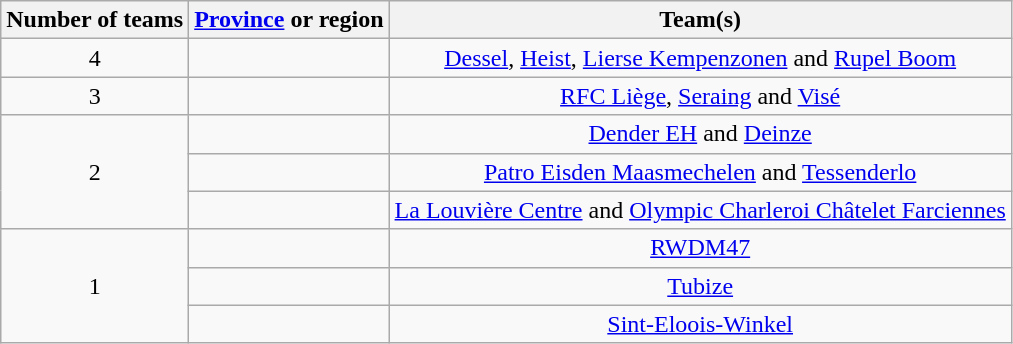<table class="wikitable" style="text-align:center">
<tr>
<th>Number of teams</th>
<th><a href='#'>Province</a> or region</th>
<th>Team(s)</th>
</tr>
<tr>
<td>4</td>
<td align="left"></td>
<td><a href='#'>Dessel</a>, <a href='#'>Heist</a>, <a href='#'>Lierse Kempenzonen</a> and <a href='#'>Rupel Boom</a></td>
</tr>
<tr>
<td>3</td>
<td align="left"></td>
<td><a href='#'>RFC Liège</a>, <a href='#'>Seraing</a> and <a href='#'>Visé</a></td>
</tr>
<tr>
<td rowspan="3">2</td>
<td align="left"></td>
<td><a href='#'>Dender EH</a> and <a href='#'>Deinze</a></td>
</tr>
<tr>
<td align="left"></td>
<td><a href='#'>Patro Eisden Maasmechelen</a> and <a href='#'>Tessenderlo</a></td>
</tr>
<tr>
<td align="left"></td>
<td><a href='#'>La Louvière Centre</a> and <a href='#'>Olympic Charleroi Châtelet Farciennes</a></td>
</tr>
<tr>
<td rowspan="3">1</td>
<td align="left"></td>
<td><a href='#'>RWDM47</a></td>
</tr>
<tr>
<td align="left"></td>
<td><a href='#'>Tubize</a></td>
</tr>
<tr>
<td align="left"></td>
<td><a href='#'>Sint-Eloois-Winkel</a></td>
</tr>
</table>
